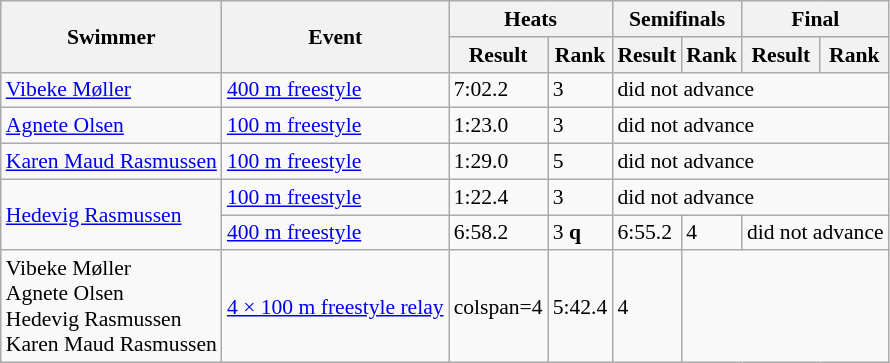<table class=wikitable style="font-size:90%" style="text-align:center">
<tr>
<th rowspan=2>Swimmer</th>
<th rowspan=2>Event</th>
<th colspan=2>Heats</th>
<th colspan=2>Semifinals</th>
<th colspan=2>Final</th>
</tr>
<tr>
<th>Result</th>
<th>Rank</th>
<th>Result</th>
<th>Rank</th>
<th>Result</th>
<th>Rank</th>
</tr>
<tr>
<td align=left><a href='#'>Vibeke Møller</a></td>
<td align=left><a href='#'>400 m freestyle</a></td>
<td>7:02.2</td>
<td>3</td>
<td colspan=4>did not advance</td>
</tr>
<tr>
<td align=left><a href='#'>Agnete Olsen</a></td>
<td align=left><a href='#'>100 m freestyle</a></td>
<td>1:23.0</td>
<td>3</td>
<td colspan=4>did not advance</td>
</tr>
<tr>
<td align=left><a href='#'>Karen Maud Rasmussen</a></td>
<td align=left><a href='#'>100 m freestyle</a></td>
<td>1:29.0</td>
<td>5</td>
<td colspan=4>did not advance</td>
</tr>
<tr>
<td rowspan=2 align=left><a href='#'>Hedevig Rasmussen</a></td>
<td align=left><a href='#'>100 m freestyle</a></td>
<td>1:22.4</td>
<td>3</td>
<td colspan=4>did not advance</td>
</tr>
<tr>
<td align=left><a href='#'>400 m freestyle</a></td>
<td>6:58.2</td>
<td>3 <strong>q</strong></td>
<td>6:55.2</td>
<td>4</td>
<td colspan=2>did not advance</td>
</tr>
<tr>
<td align=left>Vibeke Møller <br> Agnete Olsen <br> Hedevig Rasmussen <br> Karen Maud Rasmussen</td>
<td align=left><a href='#'>4 × 100 m freestyle relay</a></td>
<td>colspan=4 </td>
<td>5:42.4</td>
<td>4</td>
</tr>
</table>
